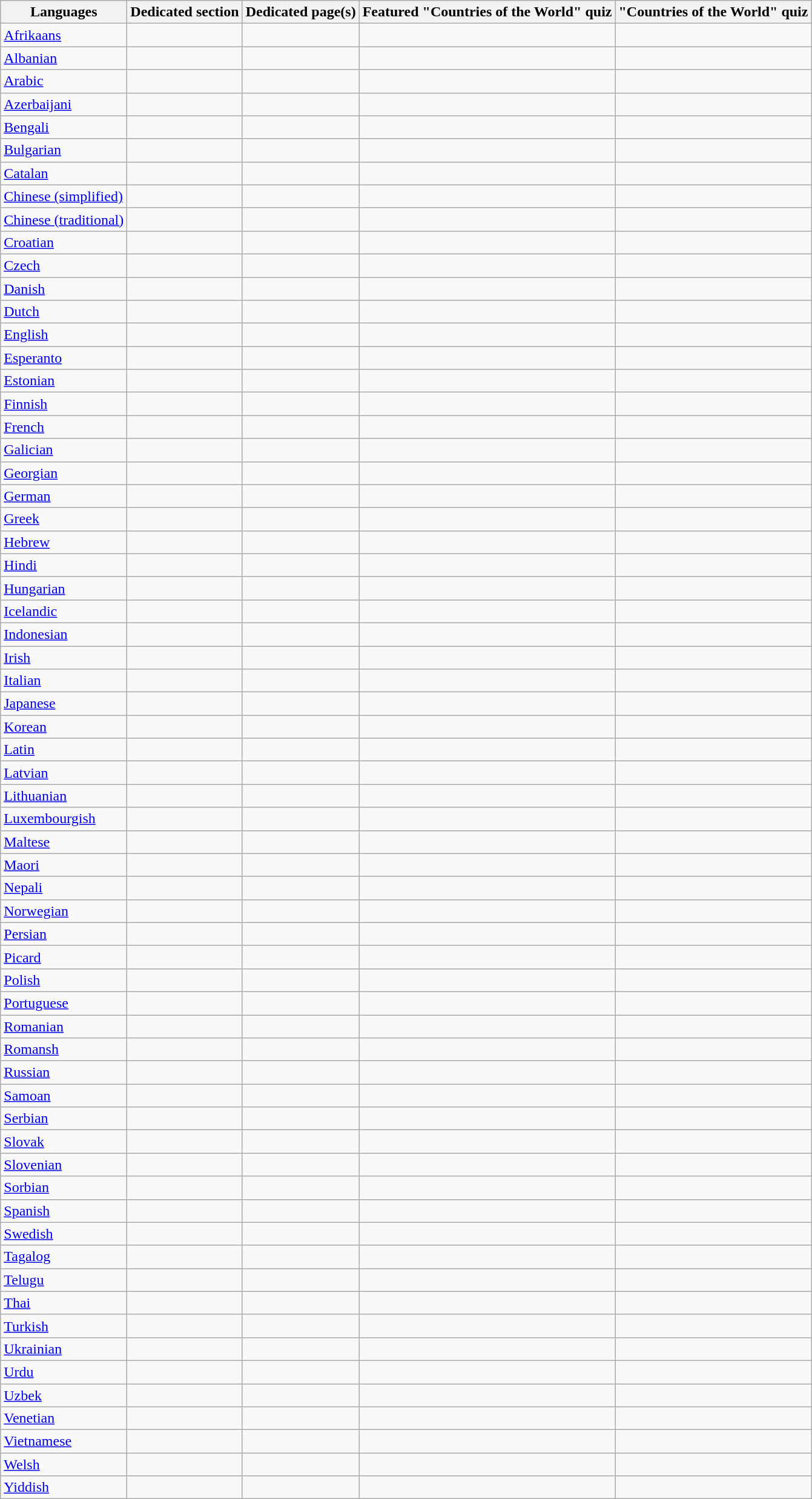<table class="wikitable mw-collapsible">
<tr>
<th>Languages</th>
<th>Dedicated section</th>
<th>Dedicated page(s)</th>
<th>Featured "Countries of the World" quiz</th>
<th>"Countries of the World" quiz</th>
</tr>
<tr>
<td><a href='#'>Afrikaans</a></td>
<td></td>
<td></td>
<td></td>
<td></td>
</tr>
<tr>
<td><a href='#'>Albanian</a></td>
<td></td>
<td></td>
<td></td>
<td></td>
</tr>
<tr>
<td><a href='#'>Arabic</a></td>
<td></td>
<td></td>
<td></td>
<td></td>
</tr>
<tr>
<td><a href='#'>Azerbaijani</a></td>
<td></td>
<td></td>
<td></td>
<td></td>
</tr>
<tr>
<td><a href='#'>Bengali</a></td>
<td></td>
<td></td>
<td></td>
<td></td>
</tr>
<tr>
<td><a href='#'>Bulgarian</a></td>
<td></td>
<td></td>
<td></td>
<td></td>
</tr>
<tr>
<td><a href='#'>Catalan</a></td>
<td></td>
<td></td>
<td></td>
<td></td>
</tr>
<tr>
<td><a href='#'>Chinese (simplified)</a></td>
<td></td>
<td></td>
<td></td>
<td></td>
</tr>
<tr>
<td><a href='#'>Chinese (traditional)</a></td>
<td></td>
<td></td>
<td></td>
<td></td>
</tr>
<tr>
<td><a href='#'>Croatian</a></td>
<td></td>
<td></td>
<td></td>
<td></td>
</tr>
<tr>
<td><a href='#'>Czech</a></td>
<td></td>
<td></td>
<td></td>
<td></td>
</tr>
<tr>
<td><a href='#'>Danish</a></td>
<td></td>
<td></td>
<td></td>
<td></td>
</tr>
<tr>
<td><a href='#'>Dutch</a></td>
<td></td>
<td></td>
<td></td>
<td></td>
</tr>
<tr>
<td><a href='#'>English</a></td>
<td></td>
<td></td>
<td></td>
<td></td>
</tr>
<tr>
<td><a href='#'>Esperanto</a></td>
<td></td>
<td></td>
<td></td>
<td></td>
</tr>
<tr>
<td><a href='#'>Estonian</a></td>
<td></td>
<td></td>
<td></td>
<td></td>
</tr>
<tr>
<td><a href='#'>Finnish</a></td>
<td></td>
<td></td>
<td></td>
<td></td>
</tr>
<tr>
<td><a href='#'>French</a></td>
<td></td>
<td></td>
<td></td>
<td></td>
</tr>
<tr>
<td><a href='#'>Galician</a></td>
<td></td>
<td></td>
<td></td>
<td></td>
</tr>
<tr>
<td><a href='#'>Georgian</a></td>
<td></td>
<td></td>
<td></td>
<td></td>
</tr>
<tr>
<td><a href='#'>German</a></td>
<td></td>
<td></td>
<td></td>
<td></td>
</tr>
<tr>
<td><a href='#'>Greek</a></td>
<td></td>
<td></td>
<td></td>
<td></td>
</tr>
<tr>
<td><a href='#'>Hebrew</a></td>
<td></td>
<td></td>
<td></td>
<td></td>
</tr>
<tr>
<td><a href='#'>Hindi</a></td>
<td></td>
<td></td>
<td></td>
<td></td>
</tr>
<tr>
<td><a href='#'>Hungarian</a></td>
<td></td>
<td></td>
<td></td>
<td></td>
</tr>
<tr>
<td><a href='#'>Icelandic</a></td>
<td></td>
<td></td>
<td></td>
<td></td>
</tr>
<tr>
<td><a href='#'>Indonesian</a></td>
<td></td>
<td></td>
<td></td>
<td></td>
</tr>
<tr>
<td><a href='#'>Irish</a></td>
<td></td>
<td></td>
<td></td>
<td></td>
</tr>
<tr>
<td><a href='#'>Italian</a></td>
<td></td>
<td></td>
<td></td>
<td></td>
</tr>
<tr>
<td><a href='#'>Japanese</a></td>
<td></td>
<td></td>
<td></td>
<td></td>
</tr>
<tr>
<td><a href='#'>Korean</a></td>
<td></td>
<td></td>
<td></td>
<td></td>
</tr>
<tr>
<td><a href='#'>Latin</a></td>
<td></td>
<td></td>
<td></td>
<td></td>
</tr>
<tr>
<td><a href='#'>Latvian</a></td>
<td></td>
<td></td>
<td></td>
<td></td>
</tr>
<tr>
<td><a href='#'>Lithuanian</a></td>
<td></td>
<td></td>
<td></td>
<td></td>
</tr>
<tr>
<td><a href='#'>Luxembourgish</a></td>
<td></td>
<td></td>
<td></td>
<td></td>
</tr>
<tr>
<td><a href='#'>Maltese</a></td>
<td></td>
<td></td>
<td></td>
<td></td>
</tr>
<tr>
<td><a href='#'>Maori</a></td>
<td></td>
<td></td>
<td></td>
<td></td>
</tr>
<tr>
<td><a href='#'>Nepali</a></td>
<td></td>
<td></td>
<td></td>
<td></td>
</tr>
<tr>
<td><a href='#'>Norwegian</a></td>
<td></td>
<td></td>
<td></td>
<td></td>
</tr>
<tr>
<td><a href='#'>Persian</a></td>
<td></td>
<td></td>
<td></td>
<td></td>
</tr>
<tr>
<td><a href='#'>Picard</a></td>
<td></td>
<td></td>
<td></td>
<td></td>
</tr>
<tr>
<td><a href='#'>Polish</a></td>
<td></td>
<td></td>
<td></td>
<td></td>
</tr>
<tr>
<td><a href='#'>Portuguese</a></td>
<td></td>
<td></td>
<td></td>
<td></td>
</tr>
<tr>
<td><a href='#'>Romanian</a></td>
<td></td>
<td></td>
<td></td>
<td></td>
</tr>
<tr>
<td><a href='#'>Romansh</a></td>
<td></td>
<td></td>
<td></td>
<td></td>
</tr>
<tr>
<td><a href='#'>Russian</a></td>
<td></td>
<td></td>
<td></td>
<td></td>
</tr>
<tr>
<td><a href='#'>Samoan</a></td>
<td></td>
<td></td>
<td></td>
<td></td>
</tr>
<tr>
<td><a href='#'>Serbian</a></td>
<td></td>
<td></td>
<td></td>
<td></td>
</tr>
<tr>
<td><a href='#'>Slovak</a></td>
<td></td>
<td></td>
<td></td>
<td></td>
</tr>
<tr>
<td><a href='#'>Slovenian</a></td>
<td></td>
<td></td>
<td></td>
<td></td>
</tr>
<tr>
<td><a href='#'>Sorbian</a></td>
<td></td>
<td></td>
<td></td>
<td></td>
</tr>
<tr>
<td><a href='#'>Spanish</a></td>
<td></td>
<td></td>
<td></td>
<td></td>
</tr>
<tr>
<td><a href='#'>Swedish</a></td>
<td></td>
<td></td>
<td></td>
<td></td>
</tr>
<tr>
<td><a href='#'>Tagalog</a></td>
<td></td>
<td></td>
<td></td>
<td></td>
</tr>
<tr>
<td><a href='#'>Telugu</a></td>
<td></td>
<td></td>
<td></td>
<td></td>
</tr>
<tr>
<td><a href='#'>Thai</a></td>
<td></td>
<td></td>
<td></td>
<td></td>
</tr>
<tr>
<td><a href='#'>Turkish</a></td>
<td></td>
<td></td>
<td></td>
<td></td>
</tr>
<tr>
<td><a href='#'>Ukrainian</a></td>
<td></td>
<td></td>
<td></td>
<td></td>
</tr>
<tr>
<td><a href='#'>Urdu</a></td>
<td></td>
<td></td>
<td></td>
<td></td>
</tr>
<tr>
<td><a href='#'>Uzbek</a></td>
<td></td>
<td></td>
<td></td>
<td></td>
</tr>
<tr>
<td><a href='#'>Venetian</a></td>
<td></td>
<td></td>
<td></td>
<td></td>
</tr>
<tr>
<td><a href='#'>Vietnamese</a></td>
<td></td>
<td></td>
<td></td>
<td></td>
</tr>
<tr>
<td><a href='#'>Welsh</a></td>
<td></td>
<td></td>
<td></td>
<td></td>
</tr>
<tr>
<td><a href='#'>Yiddish</a></td>
<td></td>
<td></td>
<td></td>
<td></td>
</tr>
</table>
